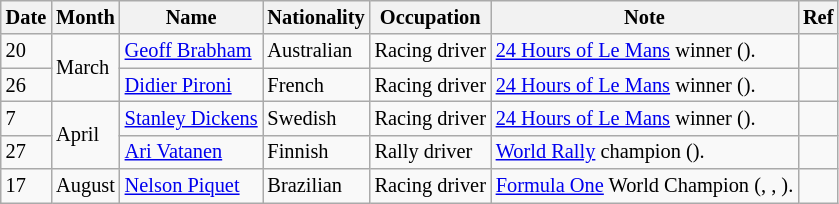<table class="wikitable" style="font-size:85%;">
<tr>
<th>Date</th>
<th>Month</th>
<th>Name</th>
<th>Nationality</th>
<th>Occupation</th>
<th>Note</th>
<th>Ref</th>
</tr>
<tr>
<td>20</td>
<td rowspan=2>March</td>
<td><a href='#'>Geoff Brabham</a></td>
<td>Australian</td>
<td>Racing driver</td>
<td><a href='#'>24 Hours of Le Mans</a> winner ().</td>
<td></td>
</tr>
<tr>
<td>26</td>
<td><a href='#'>Didier Pironi</a></td>
<td>French</td>
<td>Racing driver</td>
<td><a href='#'>24 Hours of Le Mans</a> winner ().</td>
<td></td>
</tr>
<tr>
<td>7</td>
<td rowspan=2>April</td>
<td><a href='#'>Stanley Dickens</a></td>
<td>Swedish</td>
<td>Racing driver</td>
<td><a href='#'>24 Hours of Le Mans</a> winner ().</td>
<td></td>
</tr>
<tr>
<td>27</td>
<td><a href='#'>Ari Vatanen</a></td>
<td>Finnish</td>
<td>Rally driver</td>
<td><a href='#'>World Rally</a> champion ().</td>
<td></td>
</tr>
<tr>
<td>17</td>
<td>August</td>
<td><a href='#'>Nelson Piquet</a></td>
<td>Brazilian</td>
<td>Racing driver</td>
<td><a href='#'>Formula One</a> World Champion (, , ).</td>
<td></td>
</tr>
</table>
